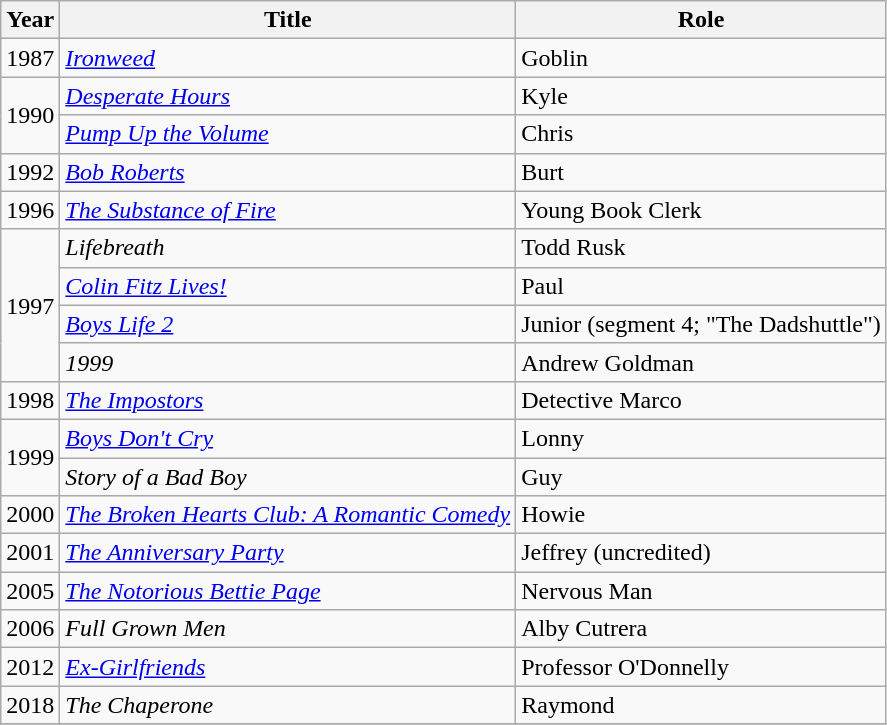<table class="wikitable sortable">
<tr>
<th>Year</th>
<th>Title</th>
<th>Role</th>
</tr>
<tr>
<td>1987</td>
<td><em><a href='#'>Ironweed</a></em></td>
<td>Goblin</td>
</tr>
<tr>
<td rowspan="2">1990</td>
<td><em><a href='#'>Desperate Hours</a></em></td>
<td>Kyle</td>
</tr>
<tr>
<td><em><a href='#'>Pump Up the Volume</a></em></td>
<td>Chris</td>
</tr>
<tr>
<td>1992</td>
<td><em><a href='#'>Bob Roberts</a></em></td>
<td>Burt</td>
</tr>
<tr>
<td>1996</td>
<td><em><a href='#'>The Substance of Fire</a></em></td>
<td>Young Book Clerk</td>
</tr>
<tr>
<td rowspan="4">1997</td>
<td><em>Lifebreath</em></td>
<td>Todd Rusk</td>
</tr>
<tr>
<td><em><a href='#'>Colin Fitz Lives!</a></em></td>
<td>Paul</td>
</tr>
<tr>
<td><em><a href='#'>Boys Life 2</a></em></td>
<td>Junior (segment 4; "The Dadshuttle")</td>
</tr>
<tr>
<td><em>1999</em></td>
<td>Andrew Goldman</td>
</tr>
<tr>
<td>1998</td>
<td><em><a href='#'>The Impostors</a></em></td>
<td>Detective Marco</td>
</tr>
<tr>
<td rowspan="2">1999</td>
<td><em><a href='#'>Boys Don't Cry</a></em></td>
<td>Lonny</td>
</tr>
<tr>
<td><em>Story of a Bad Boy</em></td>
<td>Guy</td>
</tr>
<tr>
<td>2000</td>
<td><em><a href='#'>The Broken Hearts Club: A Romantic Comedy</a></em></td>
<td>Howie</td>
</tr>
<tr>
<td>2001</td>
<td><em><a href='#'>The Anniversary Party</a></em></td>
<td>Jeffrey (uncredited)</td>
</tr>
<tr>
<td>2005</td>
<td><em><a href='#'>The Notorious Bettie Page</a></em></td>
<td>Nervous Man</td>
</tr>
<tr>
<td>2006</td>
<td><em>Full Grown Men</em></td>
<td>Alby Cutrera</td>
</tr>
<tr>
<td>2012</td>
<td><em><a href='#'>Ex-Girlfriends</a></em></td>
<td>Professor O'Donnelly</td>
</tr>
<tr>
<td>2018</td>
<td><em>The Chaperone</em></td>
<td>Raymond</td>
</tr>
<tr>
</tr>
</table>
